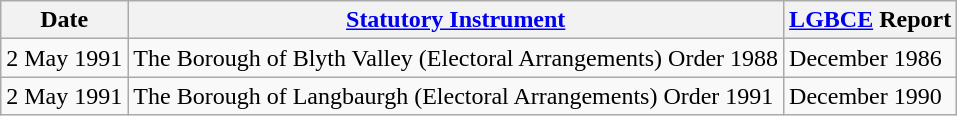<table class="wikitable sortable">
<tr>
<th>Date</th>
<th><a href='#'>Statutory Instrument</a></th>
<th><a href='#'>LGBCE</a> Report</th>
</tr>
<tr>
<td>2 May 1991</td>
<td>The Borough of Blyth Valley (Electoral Arrangements) Order 1988</td>
<td> December 1986</td>
</tr>
<tr>
<td>2 May 1991</td>
<td>The Borough of Langbaurgh (Electoral Arrangements) Order 1991</td>
<td> December 1990</td>
</tr>
</table>
